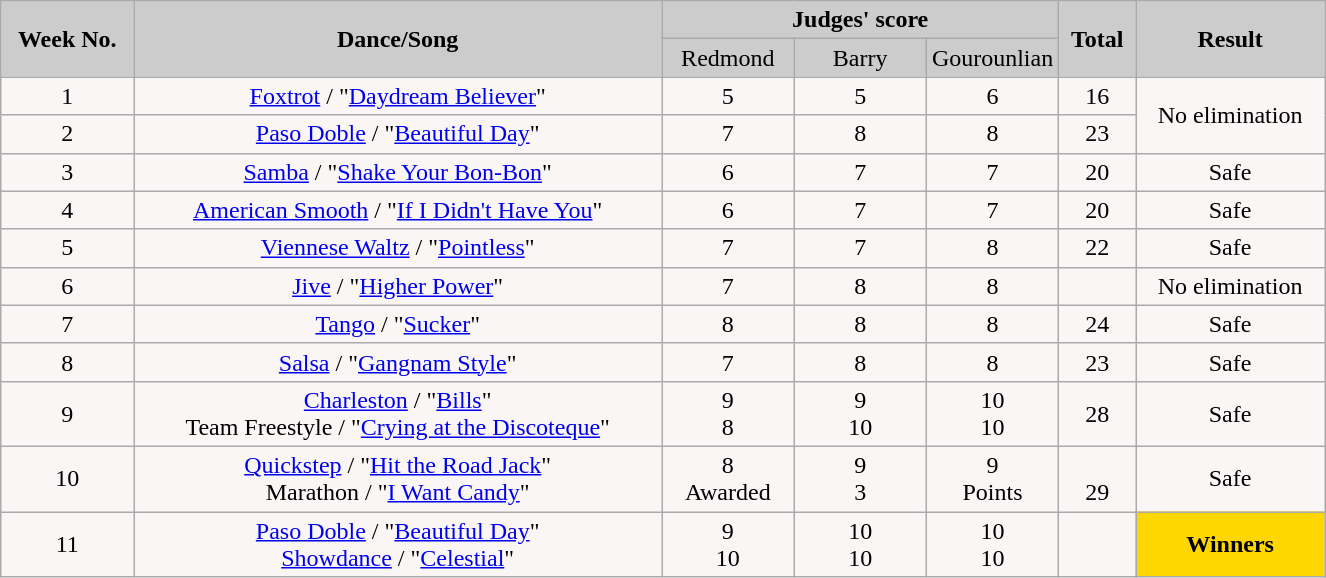<table class="wikitable collapsible">
<tr>
<th rowspan="2" style="background:#ccc; text-align:Center;"><strong>Week No.</strong></th>
<th rowspan="2" style="background:#ccc; text-align:Center;"><strong>Dance/Song</strong></th>
<th colspan="3" style="background:#ccc; text-align:Center;"><strong>Judges' score</strong></th>
<th rowspan="2" style="background:#ccc; text-align:Center;"><strong>Total</strong></th>
<th rowspan="2" style="background:#ccc; text-align:Center;"><strong>Result</strong></th>
</tr>
<tr style="text-align:center; background:#ccc;">
<td style="width:10%; ">Redmond</td>
<td style="width:10%; ">Barry</td>
<td style="width:10%; ">Gourounlian</td>
</tr>
<tr style="text-align:center; background:#faf6f6;">
<td>1</td>
<td><a href='#'>Foxtrot</a> / "<a href='#'>Daydream Believer</a>"</td>
<td>5</td>
<td>5</td>
<td>6</td>
<td>16</td>
<td rowspan="2">No elimination</td>
</tr>
<tr style="text-align:center; background:#faf6f6;">
<td>2</td>
<td><a href='#'>Paso Doble</a> / "<a href='#'>Beautiful Day</a>"</td>
<td>7</td>
<td>8</td>
<td>8</td>
<td>23</td>
</tr>
<tr style="text-align:center; background:#faf6f6;">
<td>3</td>
<td><a href='#'>Samba</a> / "<a href='#'>Shake Your Bon-Bon</a>"</td>
<td>6</td>
<td>7</td>
<td>7</td>
<td>20</td>
<td>Safe</td>
</tr>
<tr style="text-align:center; background:#faf6f6;">
<td>4</td>
<td><a href='#'>American Smooth</a> / "<a href='#'>If I Didn't Have You</a>"</td>
<td>6</td>
<td>7</td>
<td>7</td>
<td>20</td>
<td>Safe</td>
</tr>
<tr style="text-align:center; background:#faf6f6;">
<td>5</td>
<td><a href='#'>Viennese Waltz</a> / "<a href='#'>Pointless</a>"</td>
<td>7</td>
<td>7</td>
<td>8</td>
<td>22</td>
<td>Safe</td>
</tr>
<tr style="text-align:center; background:#faf6f6;">
<td>6</td>
<td><a href='#'>Jive</a> / "<a href='#'>Higher Power</a>"</td>
<td>7</td>
<td>8</td>
<td>8</td>
<td></td>
<td>No elimination</td>
</tr>
<tr style="text-align:center; background:#faf6f6;">
<td>7</td>
<td><a href='#'>Tango</a> / "<a href='#'>Sucker</a>"</td>
<td>8</td>
<td>8</td>
<td>8</td>
<td>24</td>
<td>Safe</td>
</tr>
<tr style="text-align:center; background:#faf6f6;">
<td>8</td>
<td><a href='#'>Salsa</a> / "<a href='#'>Gangnam Style</a>"</td>
<td>7</td>
<td>8</td>
<td>8</td>
<td>23</td>
<td>Safe</td>
</tr>
<tr style="text-align:center; background:#faf6f6;">
<td>9</td>
<td><a href='#'>Charleston</a> / "<a href='#'>Bills</a>"<br>Team Freestyle / "<a href='#'>Crying at the Discoteque</a>"</td>
<td>9<br>8</td>
<td>9<br>10</td>
<td>10<br>10</td>
<td>28<br></td>
<td>Safe</td>
</tr>
<tr style="text-align:center; background:#faf6f6;">
<td>10</td>
<td><a href='#'>Quickstep</a> / "<a href='#'>Hit the Road Jack</a>"<br>Marathon / "<a href='#'>I Want Candy</a>"</td>
<td>8<br>Awarded</td>
<td>9<br>3</td>
<td>9<br>Points</td>
<td><br>29</td>
<td>Safe</td>
</tr>
<tr style="text-align:center; background:#faf6f6;">
<td>11</td>
<td><a href='#'>Paso Doble</a> / "<a href='#'>Beautiful Day</a>"<br><a href='#'>Showdance</a> / "<a href='#'>Celestial</a>"</td>
<td>9<br>10</td>
<td>10<br>10</td>
<td>10<br>10</td>
<td><br></td>
<td bgcolor=gold><strong>Winners</strong></td>
</tr>
</table>
